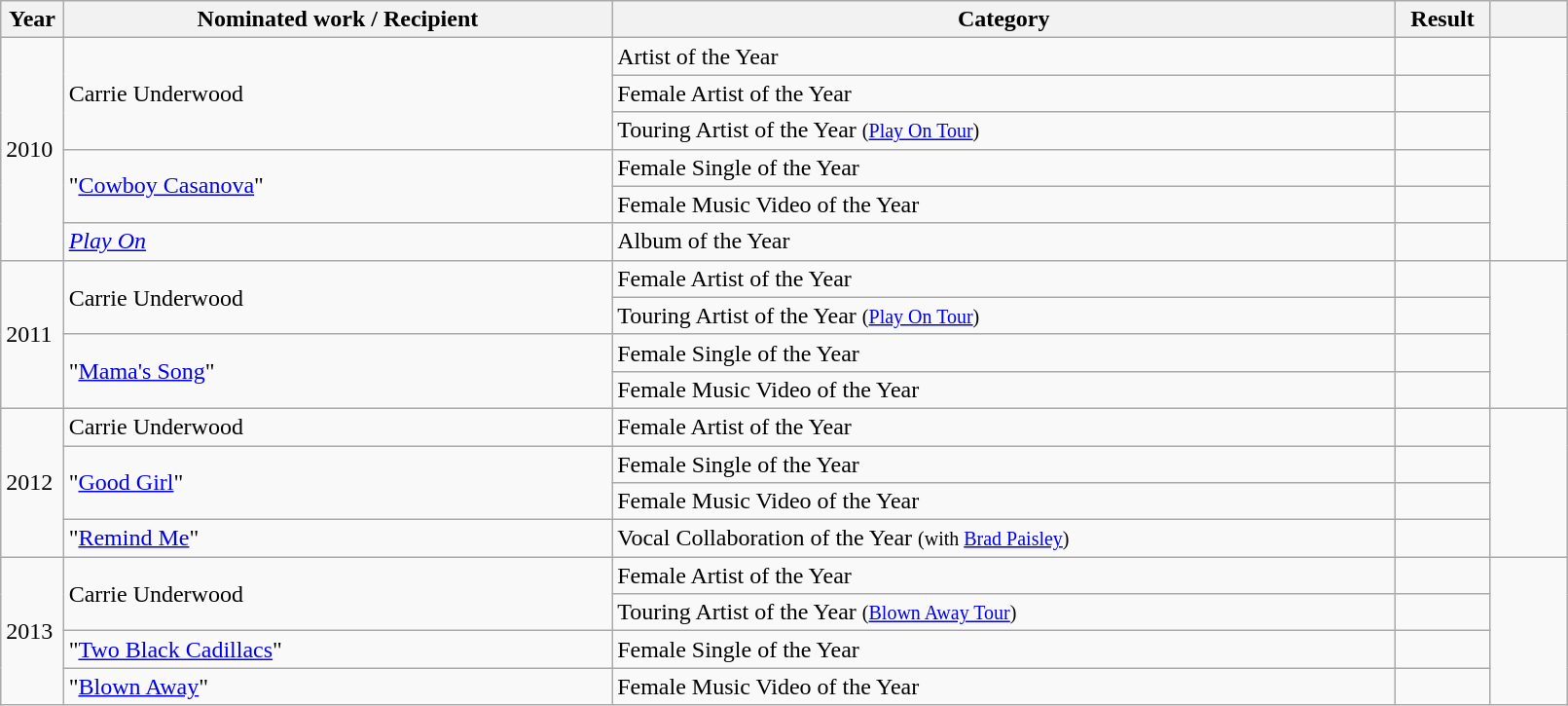<table class="wikitable plainrowheaders" style="width:85%;">
<tr>
<th scope="col" style="width:4%;">Year</th>
<th scope="col" style="width:35%;">Nominated work / Recipient</th>
<th scope="col" style="width:50%;">Category</th>
<th scope="col" style="width:6%;">Result</th>
<th scope="col" style="width:6%;"></th>
</tr>
<tr>
<td rowspan=6>2010</td>
<td rowspan=3>Carrie Underwood</td>
<td>Artist of the Year</td>
<td></td>
<td rowspan="6"></td>
</tr>
<tr>
<td>Female Artist of the Year</td>
<td></td>
</tr>
<tr>
<td>Touring Artist of the Year <small>(<a href='#'>Play On Tour</a>)</small></td>
<td></td>
</tr>
<tr>
<td rowspan=2>"<a href='#'>Cowboy Casanova</a>"</td>
<td>Female Single of the Year</td>
<td></td>
</tr>
<tr>
<td>Female Music Video of the Year</td>
<td></td>
</tr>
<tr>
<td><em><a href='#'>Play On</a></em></td>
<td>Album of the Year</td>
<td></td>
</tr>
<tr>
<td rowspan=4>2011</td>
<td rowspan=2>Carrie Underwood</td>
<td>Female Artist of the Year</td>
<td></td>
<td rowspan=4></td>
</tr>
<tr>
<td>Touring Artist of the Year <small>(<a href='#'>Play On Tour</a>)</small></td>
<td></td>
</tr>
<tr>
<td rowspan=2>"<a href='#'>Mama's Song</a>"</td>
<td>Female Single of the Year</td>
<td></td>
</tr>
<tr>
<td>Female Music Video of the Year</td>
<td></td>
</tr>
<tr>
<td rowspan=4>2012</td>
<td>Carrie Underwood</td>
<td>Female Artist of the Year</td>
<td></td>
<td rowspan=4></td>
</tr>
<tr>
<td rowspan=2>"<a href='#'>Good Girl</a>"</td>
<td>Female Single of the Year</td>
<td></td>
</tr>
<tr>
<td>Female Music Video of the Year</td>
<td></td>
</tr>
<tr>
<td>"<a href='#'>Remind Me</a>"</td>
<td>Vocal Collaboration of the Year <small>(with <a href='#'>Brad Paisley</a>)</small></td>
<td></td>
</tr>
<tr>
<td rowspan=4>2013</td>
<td rowspan=2>Carrie Underwood</td>
<td>Female Artist of the Year</td>
<td></td>
<td rowspan=4></td>
</tr>
<tr>
<td>Touring Artist of the Year <small>(<a href='#'>Blown Away Tour</a>)</small></td>
<td></td>
</tr>
<tr>
<td>"<a href='#'>Two Black Cadillacs</a>"</td>
<td>Female Single of the Year</td>
<td></td>
</tr>
<tr>
<td>"<a href='#'>Blown Away</a>"</td>
<td>Female Music Video of the Year</td>
<td></td>
</tr>
</table>
